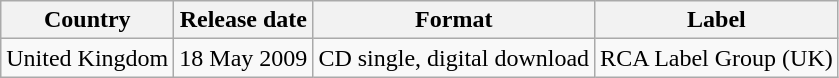<table class="wikitable">
<tr>
<th>Country</th>
<th>Release date</th>
<th>Format</th>
<th>Label</th>
</tr>
<tr>
<td>United Kingdom</td>
<td>18 May 2009</td>
<td>CD single, digital download</td>
<td>RCA Label Group (UK)</td>
</tr>
</table>
